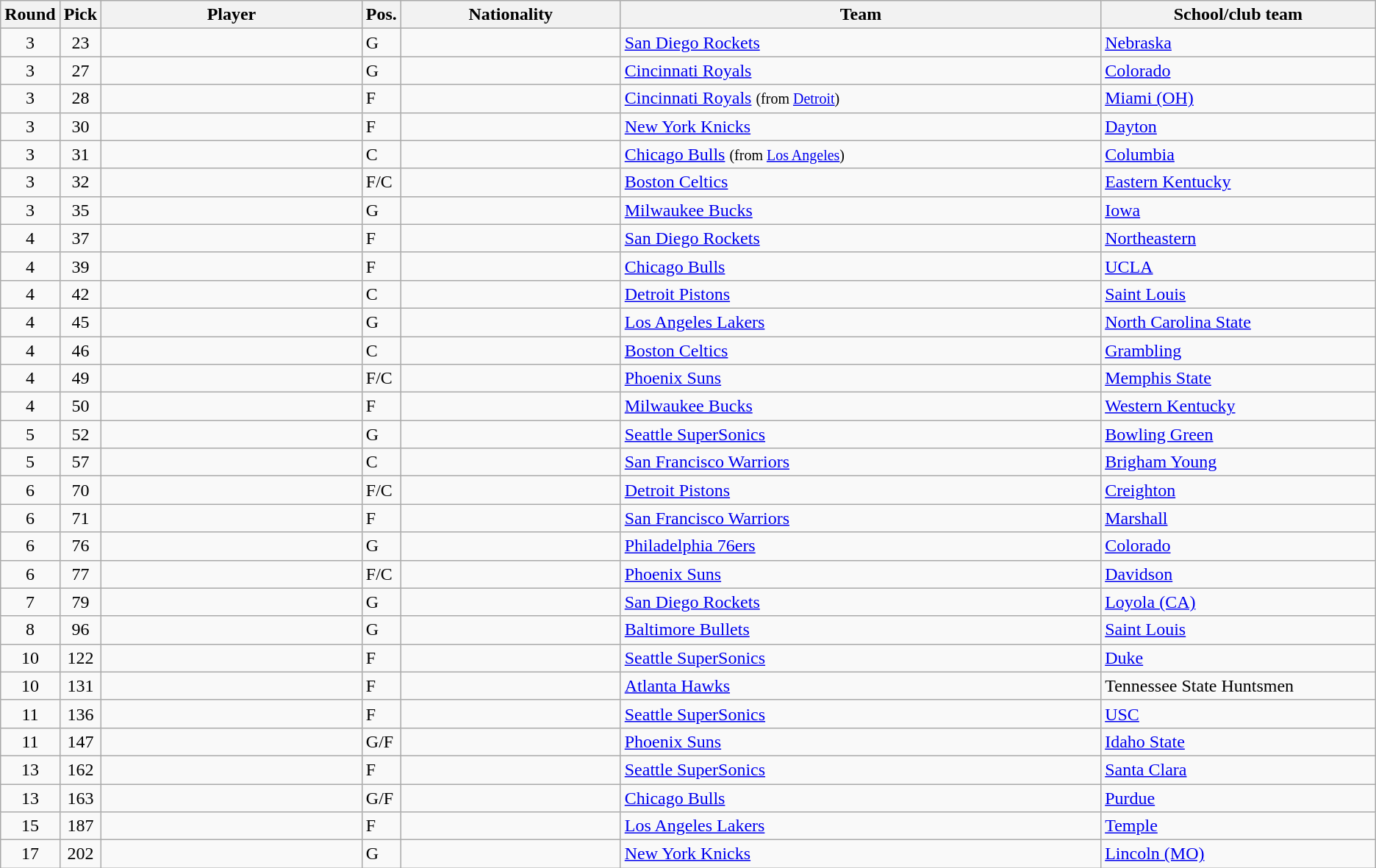<table class="wikitable sortable">
<tr>
<th width="1%">Round</th>
<th width="1%">Pick</th>
<th width="19%">Player</th>
<th width="1%">Pos.</th>
<th width="16%">Nationality</th>
<th width="35%">Team</th>
<th width="20%">School/club team</th>
</tr>
<tr>
<td align=center>3</td>
<td align=center>23</td>
<td></td>
<td>G</td>
<td></td>
<td><a href='#'>San Diego Rockets</a></td>
<td><a href='#'>Nebraska</a></td>
</tr>
<tr>
<td align=center>3</td>
<td align=center>27</td>
<td></td>
<td>G</td>
<td></td>
<td><a href='#'>Cincinnati Royals</a></td>
<td><a href='#'>Colorado</a></td>
</tr>
<tr>
<td align=center>3</td>
<td align=center>28</td>
<td></td>
<td>F</td>
<td></td>
<td><a href='#'>Cincinnati Royals</a> <small>(from <a href='#'>Detroit</a>)</small></td>
<td><a href='#'>Miami (OH)</a></td>
</tr>
<tr>
<td align=center>3</td>
<td align=center>30</td>
<td></td>
<td>F</td>
<td></td>
<td><a href='#'>New York Knicks</a></td>
<td><a href='#'>Dayton</a></td>
</tr>
<tr>
<td align=center>3</td>
<td align=center>31</td>
<td></td>
<td>C</td>
<td></td>
<td><a href='#'>Chicago Bulls</a> <small>(from <a href='#'>Los Angeles</a>)</small></td>
<td><a href='#'>Columbia</a></td>
</tr>
<tr>
<td align=center>3</td>
<td align=center>32</td>
<td></td>
<td>F/C</td>
<td></td>
<td><a href='#'>Boston Celtics</a></td>
<td><a href='#'>Eastern Kentucky</a></td>
</tr>
<tr>
<td align=center>3</td>
<td align=center>35</td>
<td></td>
<td>G</td>
<td></td>
<td><a href='#'>Milwaukee Bucks</a></td>
<td><a href='#'>Iowa</a></td>
</tr>
<tr>
<td align=center>4</td>
<td align=center>37</td>
<td></td>
<td>F</td>
<td></td>
<td><a href='#'>San Diego Rockets</a></td>
<td><a href='#'>Northeastern</a></td>
</tr>
<tr>
<td align=center>4</td>
<td align=center>39</td>
<td></td>
<td>F</td>
<td></td>
<td><a href='#'>Chicago Bulls</a></td>
<td><a href='#'>UCLA</a></td>
</tr>
<tr>
<td align=center>4</td>
<td align=center>42</td>
<td></td>
<td>C</td>
<td></td>
<td><a href='#'>Detroit Pistons</a></td>
<td><a href='#'>Saint Louis</a></td>
</tr>
<tr>
<td align=center>4</td>
<td align=center>45</td>
<td></td>
<td>G</td>
<td></td>
<td><a href='#'>Los Angeles Lakers</a></td>
<td><a href='#'>North Carolina State</a></td>
</tr>
<tr>
<td align=center>4</td>
<td align=center>46</td>
<td></td>
<td>C</td>
<td></td>
<td><a href='#'>Boston Celtics</a></td>
<td><a href='#'>Grambling</a></td>
</tr>
<tr>
<td align=center>4</td>
<td align=center>49</td>
<td></td>
<td>F/C</td>
<td></td>
<td><a href='#'>Phoenix Suns</a></td>
<td><a href='#'>Memphis State</a></td>
</tr>
<tr>
<td align=center>4</td>
<td align=center>50</td>
<td></td>
<td>F</td>
<td></td>
<td><a href='#'>Milwaukee Bucks</a></td>
<td><a href='#'>Western Kentucky</a></td>
</tr>
<tr>
<td align=center>5</td>
<td align=center>52</td>
<td></td>
<td>G</td>
<td></td>
<td><a href='#'>Seattle SuperSonics</a></td>
<td><a href='#'>Bowling Green</a></td>
</tr>
<tr>
<td align=center>5</td>
<td align=center>57</td>
<td></td>
<td>C</td>
<td></td>
<td><a href='#'>San Francisco Warriors</a></td>
<td><a href='#'>Brigham Young</a></td>
</tr>
<tr>
<td align=center>6</td>
<td align=center>70</td>
<td></td>
<td>F/C</td>
<td></td>
<td><a href='#'>Detroit Pistons</a></td>
<td><a href='#'>Creighton</a></td>
</tr>
<tr>
<td align=center>6</td>
<td align=center>71</td>
<td></td>
<td>F</td>
<td></td>
<td><a href='#'>San Francisco Warriors</a></td>
<td><a href='#'>Marshall</a></td>
</tr>
<tr>
<td align=center>6</td>
<td align=center>76</td>
<td></td>
<td>G</td>
<td></td>
<td><a href='#'>Philadelphia 76ers</a></td>
<td><a href='#'>Colorado</a></td>
</tr>
<tr>
<td align=center>6</td>
<td align=center>77</td>
<td></td>
<td>F/C</td>
<td></td>
<td><a href='#'>Phoenix Suns</a></td>
<td><a href='#'>Davidson</a></td>
</tr>
<tr>
<td align=center>7</td>
<td align=center>79</td>
<td></td>
<td>G</td>
<td></td>
<td><a href='#'>San Diego Rockets</a></td>
<td><a href='#'>Loyola (CA)</a></td>
</tr>
<tr>
<td align=center>8</td>
<td align=center>96</td>
<td></td>
<td>G</td>
<td></td>
<td><a href='#'>Baltimore Bullets</a></td>
<td><a href='#'>Saint Louis</a></td>
</tr>
<tr>
<td align=center>10</td>
<td align=center>122</td>
<td></td>
<td>F</td>
<td></td>
<td><a href='#'>Seattle SuperSonics</a></td>
<td><a href='#'>Duke</a></td>
</tr>
<tr>
<td align=center>10</td>
<td align=center>131</td>
<td></td>
<td>F</td>
<td></td>
<td><a href='#'>Atlanta Hawks</a></td>
<td>Tennessee State Huntsmen </td>
</tr>
<tr>
<td align=center>11</td>
<td align=center>136</td>
<td></td>
<td>F</td>
<td></td>
<td><a href='#'>Seattle SuperSonics</a></td>
<td><a href='#'>USC</a></td>
</tr>
<tr>
<td align=center>11</td>
<td align=center>147</td>
<td></td>
<td>G/F</td>
<td></td>
<td><a href='#'>Phoenix Suns</a></td>
<td><a href='#'>Idaho State</a></td>
</tr>
<tr>
<td align=center>13</td>
<td align=center>162</td>
<td></td>
<td>F</td>
<td></td>
<td><a href='#'>Seattle SuperSonics</a></td>
<td><a href='#'>Santa Clara</a></td>
</tr>
<tr>
<td align=center>13</td>
<td align=center>163</td>
<td></td>
<td>G/F</td>
<td></td>
<td><a href='#'>Chicago Bulls</a></td>
<td><a href='#'>Purdue</a></td>
</tr>
<tr>
<td align=center>15</td>
<td align=center>187</td>
<td></td>
<td>F</td>
<td></td>
<td><a href='#'>Los Angeles Lakers</a></td>
<td><a href='#'>Temple</a></td>
</tr>
<tr>
<td align=center>17</td>
<td align=center>202</td>
<td></td>
<td>G</td>
<td></td>
<td><a href='#'>New York Knicks</a></td>
<td><a href='#'>Lincoln (MO)</a></td>
</tr>
</table>
